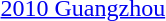<table>
<tr>
<td><a href='#'>2010 Guangzhou</a></td>
<td></td>
<td></td>
<td></td>
</tr>
</table>
